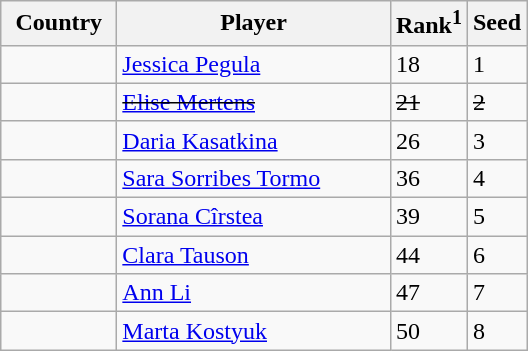<table class="sortable wikitable">
<tr>
<th width="70">Country</th>
<th width="175">Player</th>
<th>Rank<sup>1</sup></th>
<th>Seed</th>
</tr>
<tr>
<td></td>
<td><a href='#'>Jessica Pegula</a></td>
<td>18</td>
<td>1</td>
</tr>
<tr>
<td><s></s></td>
<td><s><a href='#'>Elise Mertens</a></s></td>
<td><s>21</s></td>
<td><s>2</s></td>
</tr>
<tr>
<td></td>
<td><a href='#'>Daria Kasatkina</a></td>
<td>26</td>
<td>3</td>
</tr>
<tr>
<td></td>
<td><a href='#'>Sara Sorribes Tormo</a></td>
<td>36</td>
<td>4</td>
</tr>
<tr>
<td></td>
<td><a href='#'>Sorana Cîrstea</a></td>
<td>39</td>
<td>5</td>
</tr>
<tr>
<td></td>
<td><a href='#'>Clara Tauson</a></td>
<td>44</td>
<td>6</td>
</tr>
<tr>
<td></td>
<td><a href='#'>Ann Li</a></td>
<td>47</td>
<td>7</td>
</tr>
<tr>
<td></td>
<td><a href='#'>Marta Kostyuk</a></td>
<td>50</td>
<td>8</td>
</tr>
</table>
